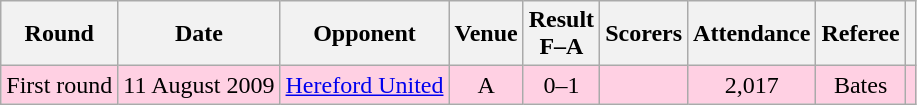<table class="wikitable" style="text-align:center">
<tr>
<th>Round</th>
<th>Date</th>
<th>Opponent</th>
<th>Venue</th>
<th>Result<br>F–A</th>
<th>Scorers</th>
<th>Attendance</th>
<th>Referee</th>
<th></th>
</tr>
<tr bgcolor="#ffd0e3">
<td>First round</td>
<td>11 August 2009</td>
<td><a href='#'>Hereford United</a></td>
<td>A</td>
<td>0–1 </td>
<td></td>
<td>2,017</td>
<td>Bates</td>
<td></td>
</tr>
</table>
